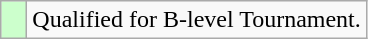<table class="wikitable">
<tr>
<td style="width:10px; background:#cfc;"></td>
<td>Qualified for B-level Tournament.</td>
</tr>
</table>
